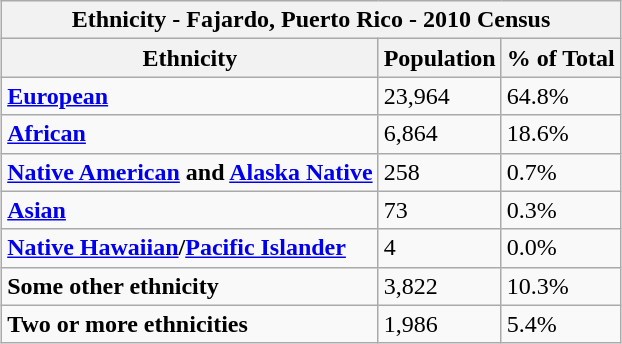<table class="wikitable" style="margin:auto;">
<tr>
<th colspan=3>Ethnicity - Fajardo, Puerto Rico - 2010 Census</th>
</tr>
<tr>
<th>Ethnicity</th>
<th>Population</th>
<th>% of Total</th>
</tr>
<tr>
<td><strong><a href='#'>European</a></strong></td>
<td>23,964</td>
<td>64.8%</td>
</tr>
<tr>
<td><strong><a href='#'>African</a></strong></td>
<td>6,864</td>
<td>18.6%</td>
</tr>
<tr>
<td><strong><a href='#'>Native American</a> and <a href='#'>Alaska Native</a></strong></td>
<td>258</td>
<td>0.7%</td>
</tr>
<tr>
<td><strong><a href='#'>Asian</a></strong></td>
<td>73</td>
<td>0.3%</td>
</tr>
<tr>
<td><strong><a href='#'>Native Hawaiian</a>/<a href='#'>Pacific Islander</a></strong></td>
<td>4</td>
<td>0.0%</td>
</tr>
<tr>
<td><strong>Some other ethnicity</strong></td>
<td>3,822</td>
<td>10.3%</td>
</tr>
<tr>
<td><strong>Two or more ethnicities</strong></td>
<td>1,986</td>
<td>5.4%</td>
</tr>
</table>
